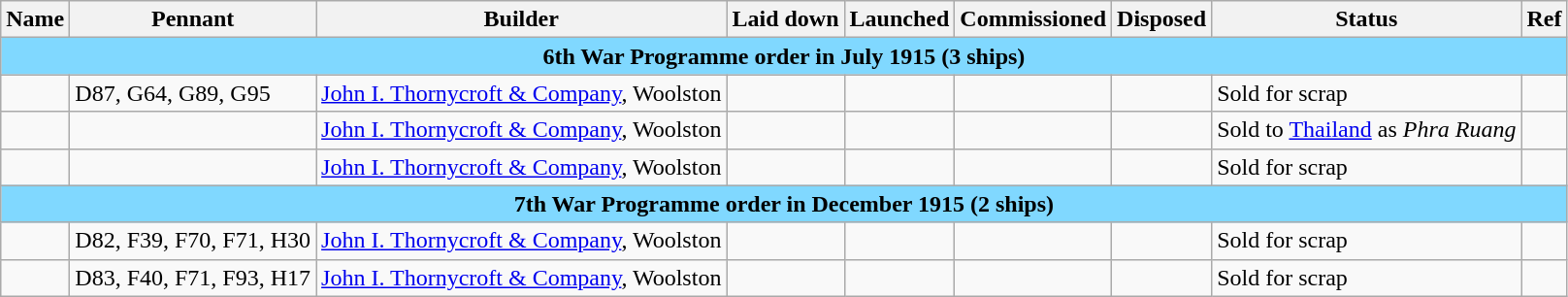<table class="sortable wikitable">
<tr>
<th>Name</th>
<th>Pennant</th>
<th>Builder</th>
<th>Laid down</th>
<th>Launched</th>
<th>Commissioned</th>
<th>Disposed</th>
<th>Status</th>
<th>Ref</th>
</tr>
<tr>
<th colspan="10" style="background: #80D8FF;">6th War Programme order in July 1915 (3 ships)</th>
</tr>
<tr>
<td></td>
<td>D87, G64, G89, G95</td>
<td><a href='#'>John I. Thornycroft & Company</a>, Woolston</td>
<td></td>
<td></td>
<td></td>
<td></td>
<td>Sold for scrap</td>
<td></td>
</tr>
<tr>
<td></td>
<td></td>
<td><a href='#'>John I. Thornycroft & Company</a>, Woolston</td>
<td></td>
<td></td>
<td></td>
<td></td>
<td>Sold to <a href='#'>Thailand</a> as <em>Phra Ruang</em></td>
<td></td>
</tr>
<tr>
<td></td>
<td></td>
<td><a href='#'>John I. Thornycroft & Company</a>, Woolston</td>
<td></td>
<td></td>
<td></td>
<td></td>
<td>Sold for scrap</td>
<td></td>
</tr>
<tr>
<th colspan="10" style="background: #80D8FF;">7th War Programme order in December 1915 (2 ships)</th>
</tr>
<tr>
<td></td>
<td>D82, F39, F70, F71, H30</td>
<td><a href='#'>John I. Thornycroft & Company</a>, Woolston</td>
<td></td>
<td></td>
<td></td>
<td></td>
<td>Sold for scrap</td>
<td></td>
</tr>
<tr>
<td></td>
<td>D83, F40, F71, F93, H17</td>
<td><a href='#'>John I. Thornycroft & Company</a>, Woolston</td>
<td></td>
<td></td>
<td></td>
<td></td>
<td>Sold for scrap</td>
<td></td>
</tr>
</table>
